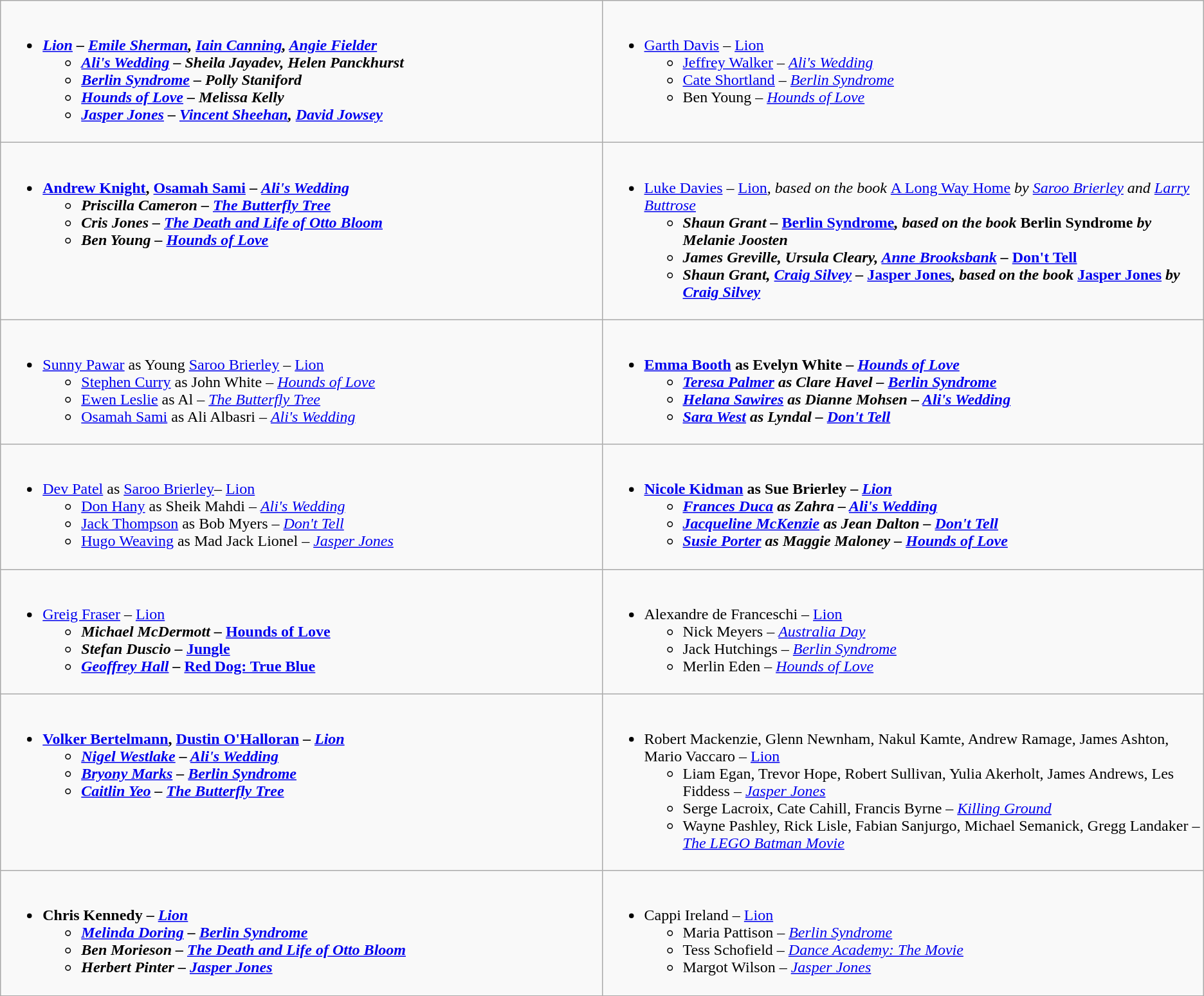<table class=wikitable style="width="300%">
<tr>
<td valign="top" width="50%"><br><ul><li><strong><em><a href='#'>Lion</a><em>  – <a href='#'>Emile Sherman</a>, <a href='#'>Iain Canning</a>, <a href='#'>Angie Fielder</a><strong><ul><li></em><a href='#'>Ali's Wedding</a><em> – Sheila Jayadev, Helen Panckhurst</li><li></em><a href='#'>Berlin Syndrome</a><em> – Polly Staniford</li><li></em><a href='#'>Hounds of Love</a><em> – Melissa Kelly</li><li></em><a href='#'>Jasper Jones</a><em> – <a href='#'>Vincent Sheehan</a>, <a href='#'>David Jowsey</a></li></ul></li></ul></td>
<td valign="top" width="50%"><br><ul><li></strong><a href='#'>Garth Davis</a> – </em><a href='#'>Lion</a></em></strong><ul><li><a href='#'>Jeffrey Walker</a> – <em><a href='#'>Ali's Wedding</a></em></li><li><a href='#'>Cate Shortland</a> – <em><a href='#'>Berlin Syndrome</a></em></li><li>Ben Young – <em><a href='#'>Hounds of Love</a></em></li></ul></li></ul></td>
</tr>
<tr>
<td valign="top" width="50%"><br><ul><li><strong><a href='#'>Andrew Knight</a>, <a href='#'>Osamah Sami</a> – <em><a href='#'>Ali's Wedding</a><strong><em><ul><li>Priscilla Cameron – </em><a href='#'>The Butterfly Tree</a><em></li><li>Cris Jones – </em><a href='#'>The Death and Life of Otto Bloom</a><em></li><li>Ben Young – </em><a href='#'>Hounds of Love</a><em></li></ul></li></ul></td>
<td valign="top" width="50%"><br><ul><li></strong><a href='#'>Luke Davies</a> – </em><a href='#'>Lion</a><em>, based on the book </em><a href='#'>A Long Way Home</a><em> by <a href='#'>Saroo Brierley</a> and <a href='#'>Larry Buttrose</a><strong><ul><li>Shaun Grant – </em><a href='#'>Berlin Syndrome</a><em>, based on the book </em>Berlin Syndrome<em> by Melanie Joosten</li><li>James Greville, Ursula Cleary, <a href='#'>Anne Brooksbank</a> – </em><a href='#'>Don't Tell</a><em></li><li>Shaun Grant, <a href='#'>Craig Silvey</a> – </em><a href='#'>Jasper Jones</a><em>, based on the book </em><a href='#'>Jasper Jones</a><em> by <a href='#'>Craig Silvey</a></li></ul></li></ul></td>
</tr>
<tr>
<td valign="top" width="50%"><br><ul><li></strong><a href='#'>Sunny Pawar</a> as Young <a href='#'>Saroo Brierley</a> – </em><a href='#'>Lion</a></em></strong><ul><li><a href='#'>Stephen Curry</a> as John White – <em><a href='#'>Hounds of Love</a></em></li><li><a href='#'>Ewen Leslie</a> as Al – <em><a href='#'>The Butterfly Tree</a></em></li><li><a href='#'>Osamah Sami</a> as Ali Albasri – <em><a href='#'>Ali's Wedding</a></em></li></ul></li></ul></td>
<td valign="top" width="50%"><br><ul><li><strong><a href='#'>Emma Booth</a> as Evelyn White – <em><a href='#'>Hounds of Love</a><strong><em><ul><li><a href='#'>Teresa Palmer</a> as Clare Havel – </em><a href='#'>Berlin Syndrome</a><em></li><li><a href='#'>Helana Sawires</a> as Dianne Mohsen – </em><a href='#'>Ali's Wedding</a><em></li><li><a href='#'>Sara West</a> as Lyndal – </em><a href='#'>Don't Tell</a><em></li></ul></li></ul></td>
</tr>
<tr>
<td valign="top" width="50%"><br><ul><li></strong><a href='#'>Dev Patel</a> as <a href='#'>Saroo Brierley</a>– </em><a href='#'>Lion</a></em></strong><ul><li><a href='#'>Don Hany</a> as Sheik Mahdi – <em><a href='#'>Ali's Wedding</a></em></li><li><a href='#'>Jack Thompson</a> as Bob Myers – <em><a href='#'>Don't Tell</a></em></li><li><a href='#'>Hugo Weaving</a> as Mad Jack Lionel – <em><a href='#'>Jasper Jones</a></em></li></ul></li></ul></td>
<td valign="top" width="50%"><br><ul><li><strong><a href='#'>Nicole Kidman</a> as Sue Brierley – <em><a href='#'>Lion</a><strong><em><ul><li><a href='#'>Frances Duca</a> as Zahra – </em><a href='#'>Ali's Wedding</a><em></li><li><a href='#'>Jacqueline McKenzie</a> as Jean Dalton – </em><a href='#'>Don't Tell</a><em></li><li><a href='#'>Susie Porter</a> as Maggie Maloney – </em><a href='#'>Hounds of Love</a><em></li></ul></li></ul></td>
</tr>
<tr>
<td valign="top" width="50%"><br><ul><li></strong><a href='#'>Greig Fraser</a> – <a href='#'></em>Lion<em></a><strong><ul><li>Michael McDermott – </em><a href='#'>Hounds of Love</a><em></li><li>Stefan Duscio – </em><a href='#'>Jungle</a><em></li><li><a href='#'>Geoffrey Hall</a> – </em><a href='#'>Red Dog: True Blue</a><em></li></ul></li></ul></td>
<td valign="top" width="50%"><br><ul><li></strong>Alexandre de Franceschi – </em><a href='#'>Lion</a></em></strong><ul><li>Nick Meyers – <em><a href='#'>Australia Day</a></em></li><li>Jack Hutchings – <em><a href='#'>Berlin Syndrome</a></em></li><li>Merlin Eden – <em><a href='#'>Hounds of Love</a></em></li></ul></li></ul></td>
</tr>
<tr>
<td valign="top" width="50%"><br><ul><li><strong><a href='#'>Volker Bertelmann</a>, <a href='#'>Dustin O'Halloran</a> – <em><a href='#'>Lion</a><strong><em><ul><li><a href='#'>Nigel Westlake</a> – </em><a href='#'>Ali's Wedding</a><em></li><li><a href='#'>Bryony Marks</a> – </em><a href='#'>Berlin Syndrome</a><em></li><li><a href='#'>Caitlin Yeo</a> – </em><a href='#'>The Butterfly Tree</a><em></li></ul></li></ul></td>
<td valign="top" width="50%"><br><ul><li></strong>Robert Mackenzie, Glenn Newnham, Nakul Kamte, Andrew Ramage, James Ashton, Mario Vaccaro – </em><a href='#'>Lion</a></em></strong><ul><li>Liam Egan, Trevor Hope, Robert Sullivan, Yulia Akerholt, James Andrews, Les Fiddess – <em><a href='#'>Jasper Jones</a></em></li><li>Serge Lacroix, Cate Cahill, Francis Byrne – <em><a href='#'>Killing Ground</a></em></li><li>Wayne Pashley, Rick Lisle, Fabian Sanjurgo, Michael Semanick, Gregg Landaker – <em><a href='#'>The LEGO Batman Movie</a></em></li></ul></li></ul></td>
</tr>
<tr>
<td valign="top" width="50%"><br><ul><li><strong>Chris Kennedy – <em><a href='#'>Lion</a><strong><em><ul><li><a href='#'>Melinda Doring</a> – </em><a href='#'>Berlin Syndrome</a><em></li><li>Ben Morieson – </em><a href='#'>The Death and Life of Otto Bloom</a><em></li><li>Herbert Pinter – </em><a href='#'>Jasper Jones</a><em></li></ul></li></ul></td>
<td valign="top" width="50%"><br><ul><li></strong>Cappi Ireland – </em><a href='#'>Lion</a></em></strong><ul><li>Maria Pattison – <em><a href='#'>Berlin Syndrome</a></em></li><li>Tess Schofield – <em><a href='#'>Dance Academy: The Movie</a></em></li><li>Margot Wilson – <em><a href='#'>Jasper Jones</a></em></li></ul></li></ul></td>
</tr>
<tr>
</tr>
</table>
